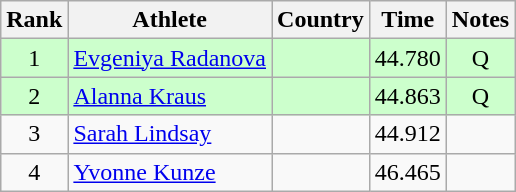<table class="wikitable sortable" style="text-align:center">
<tr>
<th>Rank</th>
<th>Athlete</th>
<th>Country</th>
<th>Time</th>
<th>Notes</th>
</tr>
<tr bgcolor=ccffcc>
<td>1</td>
<td align=left><a href='#'>Evgeniya Radanova</a></td>
<td align=left></td>
<td>44.780</td>
<td>Q</td>
</tr>
<tr bgcolor=ccffcc>
<td>2</td>
<td align=left><a href='#'>Alanna Kraus</a></td>
<td align=left></td>
<td>44.863</td>
<td>Q</td>
</tr>
<tr>
<td>3</td>
<td align=left><a href='#'>Sarah Lindsay</a></td>
<td align=left></td>
<td>44.912</td>
<td></td>
</tr>
<tr>
<td>4</td>
<td align=left><a href='#'>Yvonne Kunze</a></td>
<td align=left></td>
<td>46.465</td>
<td></td>
</tr>
</table>
